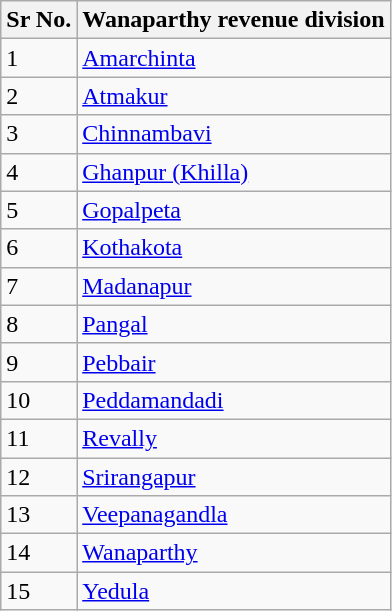<table class="wikitable">
<tr>
<th>Sr No.</th>
<th>Wanaparthy revenue division</th>
</tr>
<tr>
<td>1</td>
<td><a href='#'>Amarchinta</a></td>
</tr>
<tr>
<td>2</td>
<td><a href='#'>Atmakur</a></td>
</tr>
<tr>
<td>3</td>
<td><a href='#'>Chinnambavi</a></td>
</tr>
<tr>
<td>4</td>
<td><a href='#'>Ghanpur (Khilla)</a></td>
</tr>
<tr>
<td>5</td>
<td><a href='#'>Gopalpeta</a></td>
</tr>
<tr>
<td>6</td>
<td><a href='#'>Kothakota</a></td>
</tr>
<tr>
<td>7</td>
<td><a href='#'>Madanapur</a></td>
</tr>
<tr>
<td>8</td>
<td><a href='#'>Pangal</a></td>
</tr>
<tr>
<td>9</td>
<td><a href='#'>Pebbair</a></td>
</tr>
<tr>
<td>10</td>
<td><a href='#'>Peddamandadi</a></td>
</tr>
<tr>
<td>11</td>
<td><a href='#'>Revally</a></td>
</tr>
<tr>
<td>12</td>
<td><a href='#'>Srirangapur</a></td>
</tr>
<tr>
<td>13</td>
<td><a href='#'>Veepanagandla</a></td>
</tr>
<tr>
<td>14</td>
<td><a href='#'>Wanaparthy</a></td>
</tr>
<tr>
<td>15</td>
<td><a href='#'>Yedula</a></td>
</tr>
</table>
